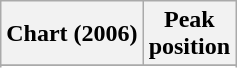<table class="wikitable sortable">
<tr>
<th align="left">Chart (2006)</th>
<th align="left">Peak<br>position</th>
</tr>
<tr>
</tr>
<tr>
</tr>
</table>
